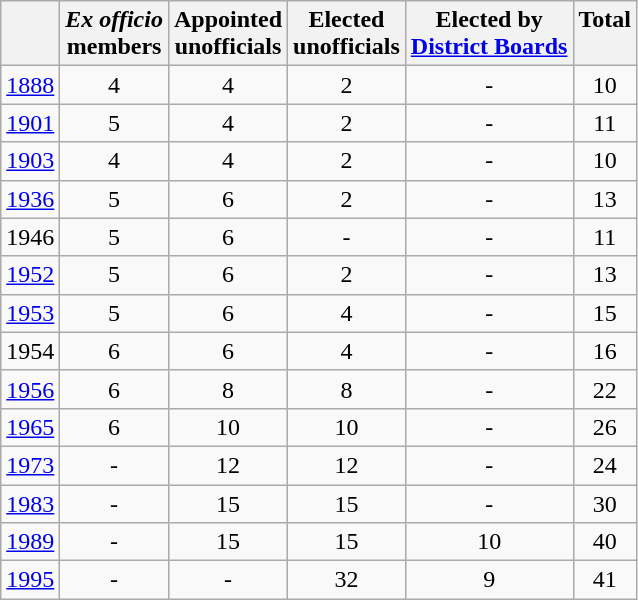<table class="wikitable" style="text-align:left">
<tr>
<th style="vertical-align: top;"><br></th>
<th style="vertical-align: top; text-align: center;"><span><em>Ex officio</em> <br>members</span><br></th>
<th style="vertical-align: top; text-align: center;"><span>Appointed <br>unofficials</span><br></th>
<th style="vertical-align: top; text-align: center;"><span>Elected <br>unofficials</span><br></th>
<th style="vertical-align: top; text-align: center;"><span>Elected by<br><a href='#'>District Boards</a></span><br></th>
<th style="vertical-align: top; text-align: center;"><span>Total</span><br></th>
</tr>
<tr>
<td style="vertical-align: top;"><a href='#'>1888</a><br></td>
<td style="vertical-align: top; text-align: center;">4</td>
<td style="vertical-align: top; text-align: center;">4</td>
<td style="vertical-align: top; text-align: center;">2</td>
<td style="vertical-align: top; text-align: center;">-</td>
<td style="vertical-align: top; text-align: center;">10</td>
</tr>
<tr>
<td style="vertical-align: top;"><a href='#'>1901</a><br></td>
<td style="vertical-align: top; text-align: center;">5</td>
<td style="vertical-align: top; text-align: center;">4</td>
<td style="vertical-align: top; text-align: center;">2</td>
<td style="vertical-align: top; text-align: center;">-</td>
<td style="vertical-align: top; text-align: center;">11</td>
</tr>
<tr>
<td style="vertical-align: top;"><a href='#'>1903</a><br></td>
<td style="vertical-align: top; text-align: center;">4</td>
<td style="vertical-align: top; text-align: center;">4</td>
<td style="vertical-align: top; text-align: center;">2</td>
<td style="vertical-align: top; text-align: center;">-</td>
<td style="vertical-align: top; text-align: center;">10</td>
</tr>
<tr>
<td style="vertical-align: top;"><a href='#'>1936</a><br></td>
<td style="vertical-align: top; text-align: center;">5</td>
<td style="vertical-align: top; text-align: center;">6</td>
<td style="vertical-align: top; text-align: center;">2</td>
<td style="vertical-align: top; text-align: center;">-</td>
<td style="vertical-align: top; text-align: center;">13</td>
</tr>
<tr>
<td style="vertical-align: top;">1946<br></td>
<td style="vertical-align: top; text-align: center;">5</td>
<td style="vertical-align: top; text-align: center;">6</td>
<td style="vertical-align: top; text-align: center;">-</td>
<td style="vertical-align: top; text-align: center;">-</td>
<td style="vertical-align: top; text-align: center;">11</td>
</tr>
<tr>
<td style="vertical-align: top;"><a href='#'>1952</a></td>
<td style="vertical-align: top; text-align: center;">5</td>
<td style="vertical-align: top; text-align: center;">6</td>
<td style="vertical-align: top; text-align: center;">2</td>
<td style="vertical-align: top; text-align: center;">-</td>
<td style="vertical-align: top; text-align: center;">13</td>
</tr>
<tr>
<td style="vertical-align: top;"><a href='#'>1953</a></td>
<td style="vertical-align: top; text-align: center;">5</td>
<td style="vertical-align: top; text-align: center;">6</td>
<td style="vertical-align: top; text-align: center;">4</td>
<td style="vertical-align: top; text-align: center;">-</td>
<td style="vertical-align: top; text-align: center;">15</td>
</tr>
<tr>
<td style="vertical-align: top;">1954<br></td>
<td style="vertical-align: top; text-align: center;">6</td>
<td style="vertical-align: top; text-align: center;">6</td>
<td style="vertical-align: top; text-align: center;">4</td>
<td style="vertical-align: top; text-align: center;">-</td>
<td style="vertical-align: top; text-align: center;">16</td>
</tr>
<tr>
<td style="vertical-align: top;"><a href='#'>1956</a></td>
<td style="vertical-align: top; text-align: center;">6</td>
<td style="vertical-align: top; text-align: center;">8</td>
<td style="vertical-align: top; text-align: center;">8</td>
<td style="vertical-align: top; text-align: center;">-</td>
<td style="vertical-align: top; text-align: center;">22</td>
</tr>
<tr>
<td style="vertical-align: top;"><a href='#'>1965</a></td>
<td style="vertical-align: top; text-align: center;">6</td>
<td style="vertical-align: top; text-align: center;">10</td>
<td style="vertical-align: top; text-align: center;">10</td>
<td style="vertical-align: top; text-align: center;">-</td>
<td style="vertical-align: top; text-align: center;">26</td>
</tr>
<tr>
<td style="vertical-align: top;"><a href='#'>1973</a></td>
<td style="vertical-align: top; text-align: center;">-</td>
<td style="vertical-align: top; text-align: center;">12</td>
<td style="vertical-align: top; text-align: center;">12</td>
<td style="vertical-align: top; text-align: center;">-</td>
<td style="vertical-align: top; text-align: center;">24</td>
</tr>
<tr>
<td style="vertical-align: top;"><a href='#'>1983</a></td>
<td style="vertical-align: top; text-align: center;">-</td>
<td style="vertical-align: top; text-align: center;">15</td>
<td style="vertical-align: top; text-align: center;">15</td>
<td style="vertical-align: top; text-align: center;">-</td>
<td style="vertical-align: top; text-align: center;">30</td>
</tr>
<tr>
<td style="vertical-align: top;"><a href='#'>1989</a></td>
<td style="vertical-align: top; text-align: center;">-</td>
<td style="vertical-align: top; text-align: center;">15</td>
<td style="vertical-align: top; text-align: center;">15</td>
<td style="vertical-align: top; text-align: center;">10</td>
<td style="vertical-align: top; text-align: center;">40</td>
</tr>
<tr>
<td style="vertical-align: top;"><a href='#'>1995</a></td>
<td style="vertical-align: top; text-align: center;">-</td>
<td style="vertical-align: top; text-align: center;">-</td>
<td style="vertical-align: top; text-align: center;">32</td>
<td style="vertical-align: top; text-align: center;">9</td>
<td style="vertical-align: top; text-align: center;">41</td>
</tr>
</table>
